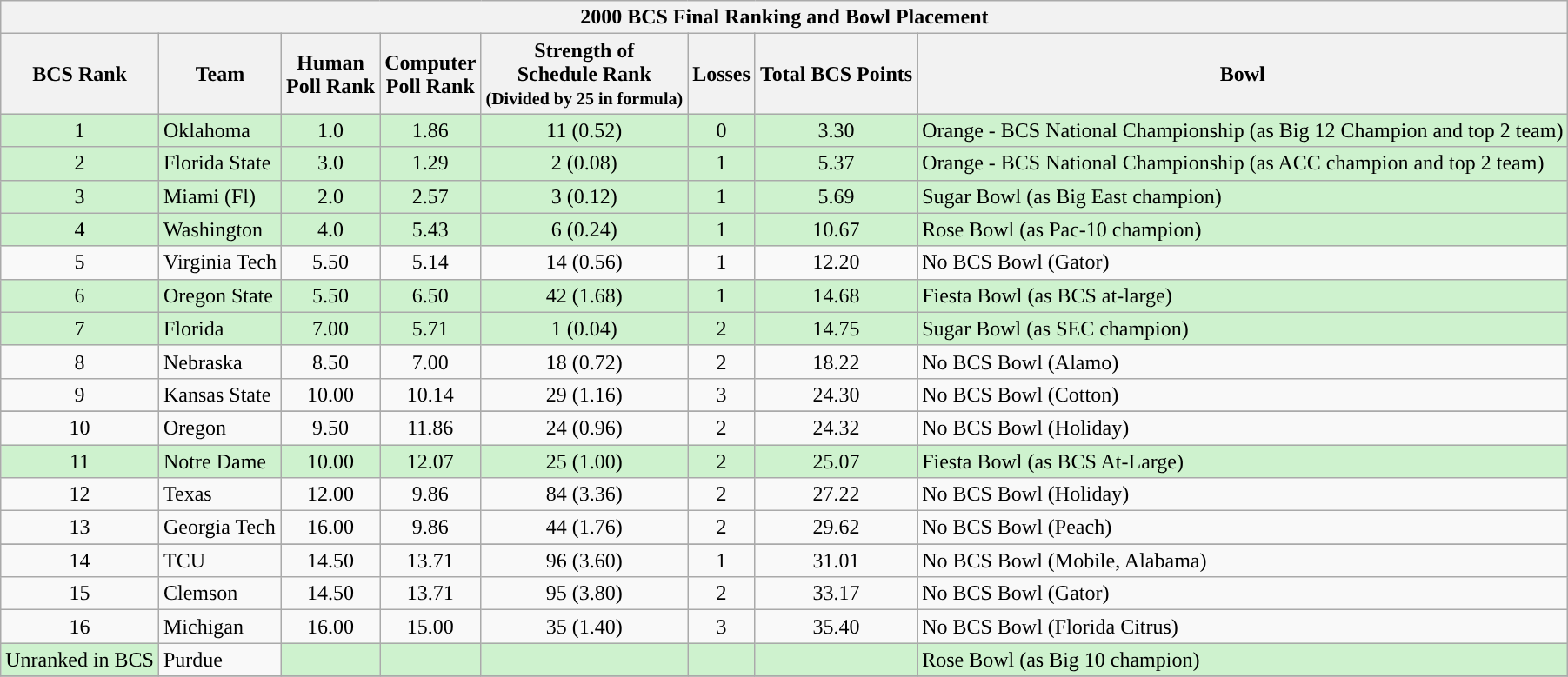<table class="wikitable" width="auto" style="text-align: center">
<tr>
<th colspan="8">2000 BCS Final Ranking and Bowl Placement </th>
</tr>
<tr style="background:#efefef;">
<th>BCS Rank</th>
<th>Team</th>
<th>Human<br> Poll Rank</th>
<th>Computer <br> Poll Rank</th>
<th>Strength of <br> Schedule Rank<br> <small> (Divided by 25 in formula)</small></th>
<th>Losses</th>
<th>Total BCS Points</th>
<th>Bowl</th>
</tr>
<tr>
<td style= "background: #CEF2CE;">1</td>
<td style="text-align:left; background: #CEF2CE;">Oklahoma</td>
<td style="background: #CEF2CE;">1.0</td>
<td style="background: #CEF2CE;">1.86</td>
<td style="background: #CEF2CE;">11 (0.52)</td>
<td style="background: #CEF2CE;">0</td>
<td style="background: #CEF2CE;">3.30</td>
<td style="text-align:left; background: #CEF2CE;">Orange - BCS National Championship (as Big 12 Champion and top 2 team)</td>
</tr>
<tr>
<td style="background: #CEF2CE;">2</td>
<td style="text-align:left; background: #CEF2CE;">Florida State</td>
<td style="background: #CEF2CE;">3.0</td>
<td style="background: #CEF2CE;">1.29</td>
<td style="background: #CEF2CE;">2 (0.08)</td>
<td style="background: #CEF2CE;">1</td>
<td style="background: #CEF2CE;">5.37</td>
<td style="text-align:left; background: #CEF2CE;">Orange - BCS National Championship (as ACC champion and top 2 team)</td>
</tr>
<tr>
<td style= "background: #CEF2CE;">3</td>
<td style="text-align:left; background: #CEF2CE;">Miami (Fl)</td>
<td style="background: #CEF2CE;">2.0</td>
<td style="background: #CEF2CE;">2.57</td>
<td style="background: #CEF2CE;">3 (0.12)</td>
<td style="background: #CEF2CE;">1</td>
<td style="background: #CEF2CE;">5.69</td>
<td style="text-align:left; background: #CEF2CE;">Sugar Bowl (as Big East champion)</td>
</tr>
<tr>
<td style="background: #CEF2CE;">4</td>
<td style="text-align:left; background: #CEF2CE;">Washington</td>
<td style="background: #CEF2CE;">4.0</td>
<td style="background: #CEF2CE;">5.43</td>
<td style="background: #CEF2CE;">6 (0.24)</td>
<td style="background: #CEF2CE;">1</td>
<td style="background: #CEF2CE;">10.67</td>
<td style="text-align:left; background: #CEF2CE;">Rose Bowl (as Pac-10 champion)</td>
</tr>
<tr>
<td style="text-align:center">5</td>
<td style="text-align:left;">Virginia Tech</td>
<td style="text-align:center;">5.50</td>
<td style="text-align:center;">5.14</td>
<td style="text-align:center;">14 (0.56)</td>
<td style="text-align:center;">1</td>
<td style="text-align:center;">12.20</td>
<td style="text-align:left;">No BCS Bowl (Gator)</td>
</tr>
<tr>
<td style= "background: #CEF2CE;">6</td>
<td style="text-align:left; background: #CEF2CE;">Oregon State</td>
<td style="background: #CEF2CE;">5.50</td>
<td style="background: #CEF2CE;">6.50</td>
<td style="background: #CEF2CE;">42 (1.68)</td>
<td style="background: #CEF2CE;">1</td>
<td style="background: #CEF2CE;">14.68</td>
<td style="text-align:left; background: #CEF2CE;">Fiesta Bowl (as BCS at-large)</td>
</tr>
<tr>
<td style= "background: #CEF2CE;">7</td>
<td style="text-align:left; background: #CEF2CE;">Florida</td>
<td style="background: #CEF2CE;">7.00</td>
<td style="background: #CEF2CE;">5.71</td>
<td style="background: #CEF2CE;">1 (0.04)</td>
<td style="background: #CEF2CE;">2</td>
<td style="background: #CEF2CE;">14.75</td>
<td style="text-align:left; background: #CEF2CE;">Sugar Bowl (as SEC champion)</td>
</tr>
<tr>
<td>8</td>
<td style="text-align:left;">Nebraska</td>
<td style="text-align:center;">8.50</td>
<td style="text-align:center;">7.00</td>
<td style="text-align:center;">18 (0.72)</td>
<td style="text-align:center;">2</td>
<td style="text-align:center;">18.22</td>
<td style="text-align:left;">No BCS Bowl (Alamo)</td>
</tr>
<tr>
<td>9</td>
<td style="text-align:left;">Kansas State</td>
<td style="text-align:center;">10.00</td>
<td style="text-align:center;">10.14</td>
<td style="text-align:center;">29 (1.16)</td>
<td style="text-align:center;">3</td>
<td style="text-align:center;">24.30</td>
<td style="text-align:left;">No BCS Bowl (Cotton)</td>
</tr>
<tr>
</tr>
<tr>
<td>10</td>
<td style="text-align:left;">Oregon</td>
<td style="text-align:center;">9.50</td>
<td style="text-align:center;">11.86</td>
<td style="text-align:center;">24 (0.96)</td>
<td style="text-align:center;">2</td>
<td style="text-align:center;">24.32</td>
<td style="text-align:left;">No BCS Bowl (Holiday)</td>
</tr>
<tr>
<td style= "background: #CEF2CE;">11</td>
<td style="text-align:left; background: #CEF2CE;">Notre Dame</td>
<td style="background: #CEF2CE;">10.00</td>
<td style="background: #CEF2CE;">12.07</td>
<td style="background: #CEF2CE;">25 (1.00)</td>
<td style="background: #CEF2CE;">2</td>
<td style="background: #CEF2CE;">25.07</td>
<td style="text-align:left; background: #CEF2CE;">Fiesta Bowl (as BCS At-Large)</td>
</tr>
<tr>
<td style="text-align:center;">12</td>
<td style="text-align:left;">Texas</td>
<td style="text-align:center;">12.00</td>
<td style="text-align:center;">9.86</td>
<td style="text-align:center;">84 (3.36)</td>
<td style="text-align:center;">2</td>
<td style="text-align:center;">27.22</td>
<td style="text-align:left;">No BCS Bowl (Holiday)</td>
</tr>
<tr>
<td style="text-align:center;">13</td>
<td style="text-align:left;">Georgia Tech</td>
<td style="text-align:center;">16.00</td>
<td style="text-align:center;">9.86</td>
<td style="text-align:center;">44 (1.76)</td>
<td style="text-align:center;">2</td>
<td style="text-align:center;">29.62</td>
<td style="text-align:left;">No BCS Bowl (Peach)</td>
</tr>
<tr>
</tr>
<tr>
<td style="text-align:center;">14</td>
<td style="text-align:left;">TCU</td>
<td style="text-align:center;">14.50</td>
<td style="text-align:center;">13.71</td>
<td style="text-align:center;">96 (3.60)</td>
<td style="text-align:center;">1</td>
<td style="text-align:center;">31.01</td>
<td style="text-align:left;">No BCS Bowl (Mobile, Alabama)</td>
</tr>
<tr>
<td style="text-align:center;">15</td>
<td style="text-align:left;">Clemson</td>
<td style="text-align:center;">14.50</td>
<td style="text-align:center;">13.71</td>
<td style="text-align:center;">95 (3.80)</td>
<td style="text-align:center;">2</td>
<td style="text-align:center;">33.17</td>
<td style="text-align:left;">No BCS Bowl (Gator)</td>
</tr>
<tr>
<td style="text-align:center;">16</td>
<td style="text-align:left;">Michigan</td>
<td style="text-align:center;">16.00</td>
<td style="text-align:center;">15.00</td>
<td style="text-align:center;">35 (1.40)</td>
<td style="text-align:center;">3</td>
<td style="text-align:center;">35.40</td>
<td style="text-align:left;">No BCS Bowl (Florida Citrus)</td>
</tr>
<tr>
<td style= "background: #CEF2CE;">Unranked in BCS</td>
<td style="text-align:left;" style="background: #CEF2CE;">Purdue</td>
<td style="background: #CEF2CE;"></td>
<td style="background: #CEF2CE;"></td>
<td style="background: #CEF2CE;"></td>
<td style="background: #CEF2CE;"></td>
<td style="background: #CEF2CE;"></td>
<td style="text-align:left; background: #CEF2CE;">Rose Bowl (as Big 10 champion)</td>
</tr>
<tr>
</tr>
</table>
